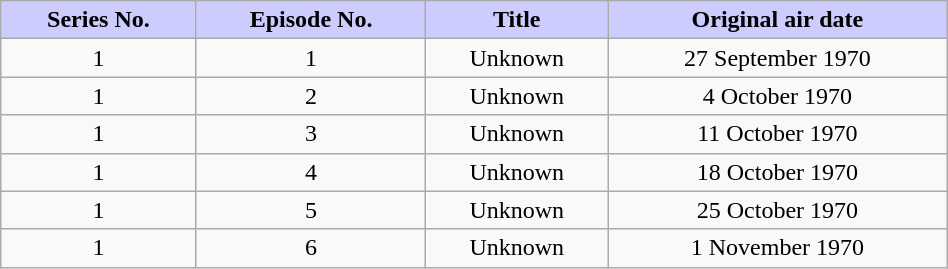<table class="wikitable plainrowheaders" width="50%" style="margin-right: 0;">
<tr>
<th style="background-color: #ccccff; color:#000000;">Series No.</th>
<th style="background-color: #ccccff; color:#000000;">Episode No.</th>
<th style="background-color: #ccccff; color:#000000;">Title</th>
<th style="background-color: #ccccff; color:#000000;">Original air date</th>
</tr>
<tr>
<td align="center">1</td>
<td align="center">1</td>
<td align="center">Unknown</td>
<td align="center">27 September 1970 </td>
</tr>
<tr>
<td align="center">1</td>
<td align="center">2</td>
<td align="center">Unknown</td>
<td align="center">4 October 1970 </td>
</tr>
<tr>
<td align="center">1</td>
<td align="center">3</td>
<td align="center">Unknown</td>
<td align="center">11 October 1970 </td>
</tr>
<tr>
<td align="center">1</td>
<td align="center">4</td>
<td align="center">Unknown</td>
<td align="center">18 October 1970 </td>
</tr>
<tr>
<td align="center">1</td>
<td align="center">5</td>
<td align="center">Unknown</td>
<td align="center">25 October 1970 </td>
</tr>
<tr>
<td align="center">1</td>
<td align="center">6</td>
<td align="center">Unknown</td>
<td align="center">1 November 1970 </td>
</tr>
</table>
